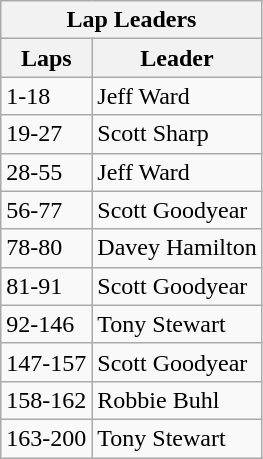<table class="wikitable">
<tr>
<th colspan=2>Lap Leaders</th>
</tr>
<tr>
<th>Laps</th>
<th>Leader</th>
</tr>
<tr>
<td>1-18</td>
<td>Jeff Ward</td>
</tr>
<tr>
<td>19-27</td>
<td>Scott Sharp</td>
</tr>
<tr>
<td>28-55</td>
<td>Jeff Ward</td>
</tr>
<tr>
<td>56-77</td>
<td>Scott Goodyear</td>
</tr>
<tr>
<td>78-80</td>
<td>Davey Hamilton</td>
</tr>
<tr>
<td>81-91</td>
<td>Scott Goodyear</td>
</tr>
<tr>
<td>92-146</td>
<td>Tony Stewart</td>
</tr>
<tr>
<td>147-157</td>
<td>Scott Goodyear</td>
</tr>
<tr>
<td>158-162</td>
<td>Robbie Buhl</td>
</tr>
<tr>
<td>163-200</td>
<td>Tony Stewart</td>
</tr>
</table>
